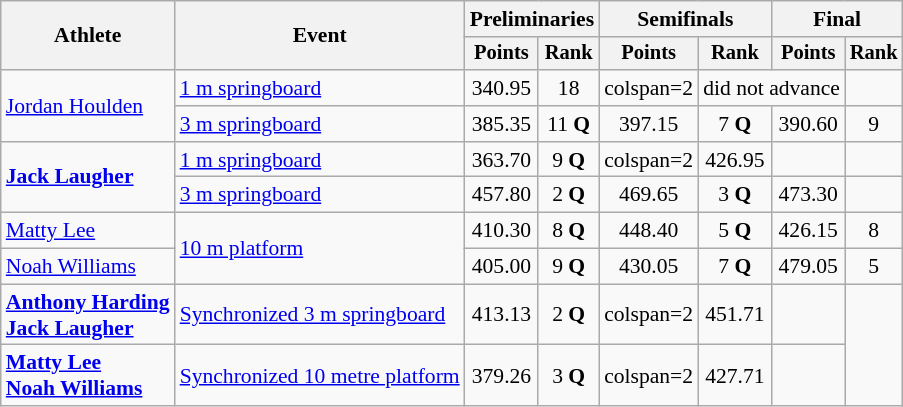<table class="wikitable" style="text-align:center; font-size:90%">
<tr>
<th rowspan="2">Athlete</th>
<th rowspan="2">Event</th>
<th colspan="2">Preliminaries</th>
<th colspan="2">Semifinals</th>
<th colspan="2">Final</th>
</tr>
<tr style="font-size:95%">
<th>Points</th>
<th>Rank</th>
<th>Points</th>
<th>Rank</th>
<th>Points</th>
<th>Rank</th>
</tr>
<tr>
<td align=left rowspan=2><a href='#'>Jordan Houlden</a></td>
<td align=left><a href='#'>1 m springboard</a></td>
<td>340.95</td>
<td>18</td>
<td>colspan=2 </td>
<td colspan=2>did not advance</td>
</tr>
<tr>
<td align=left><a href='#'>3 m springboard</a></td>
<td>385.35</td>
<td>11 <strong>Q</strong></td>
<td>397.15</td>
<td>7 <strong>Q</strong></td>
<td>390.60</td>
<td>9</td>
</tr>
<tr>
<td align=left rowspan=2><strong><a href='#'>Jack Laugher</a></strong></td>
<td align=left><a href='#'>1 m springboard</a></td>
<td>363.70</td>
<td>9 <strong>Q</strong></td>
<td>colspan=2 </td>
<td>426.95</td>
<td></td>
</tr>
<tr>
<td align=left><a href='#'>3 m springboard</a></td>
<td>457.80</td>
<td>2 <strong>Q</strong></td>
<td>469.65</td>
<td>3 <strong>Q</strong></td>
<td>473.30</td>
<td></td>
</tr>
<tr>
<td align=left><a href='#'>Matty Lee</a></td>
<td align=left rowspan=2><a href='#'>10 m platform</a></td>
<td>410.30</td>
<td>8 <strong>Q</strong></td>
<td>448.40</td>
<td>5 <strong>Q</strong></td>
<td>426.15</td>
<td>8</td>
</tr>
<tr>
<td align=left><a href='#'>Noah Williams</a></td>
<td>405.00</td>
<td>9 <strong>Q</strong></td>
<td>430.05</td>
<td>7 <strong>Q</strong></td>
<td>479.05</td>
<td>5</td>
</tr>
<tr>
<td align=left><strong><a href='#'>Anthony Harding</a><br><a href='#'>Jack Laugher</a></strong></td>
<td align=left><a href='#'>Synchronized 3 m springboard</a></td>
<td>413.13</td>
<td>2 <strong>Q</strong></td>
<td>colspan=2 </td>
<td>451.71</td>
<td></td>
</tr>
<tr>
<td align=left><strong><a href='#'>Matty Lee</a><br><a href='#'>Noah Williams</a></strong></td>
<td align=left><a href='#'>Synchronized 10 metre platform</a></td>
<td>379.26</td>
<td>3 <strong>Q</strong></td>
<td>colspan=2 </td>
<td>427.71</td>
<td></td>
</tr>
</table>
